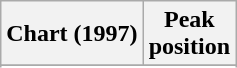<table class="wikitable sortable">
<tr>
<th align="left">Chart (1997)</th>
<th align="center">Peak<br>position</th>
</tr>
<tr>
</tr>
<tr>
</tr>
</table>
